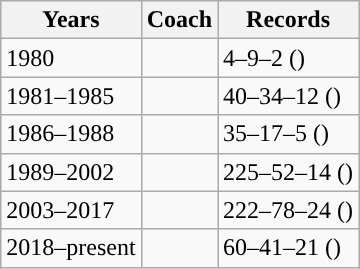<table class="wikitable sortable">
<tr>
<th width=px>Years</th>
<th width=px>Coach</th>
<th width=px>Records</th>
</tr>
<tr>
<td>1980</td>
<td></td>
<td>4–9–2 ()</td>
</tr>
<tr>
<td>1981–1985</td>
<td></td>
<td>40–34–12 ()</td>
</tr>
<tr>
<td>1986–1988</td>
<td></td>
<td>35–17–5 ()</td>
</tr>
<tr>
<td>1989–2002</td>
<td></td>
<td>225–52–14 ()</td>
</tr>
<tr>
<td>2003–2017</td>
<td></td>
<td>222–78–24 ()</td>
</tr>
<tr>
<td>2018–present</td>
<td></td>
<td>60–41–21 ()</td>
</tr>
</table>
